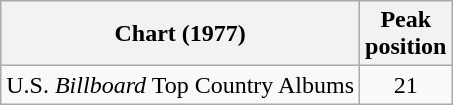<table class="wikitable">
<tr>
<th>Chart (1977)</th>
<th>Peak<br>position</th>
</tr>
<tr>
<td>U.S. <em>Billboard</em> Top Country Albums</td>
<td align="center">21</td>
</tr>
</table>
